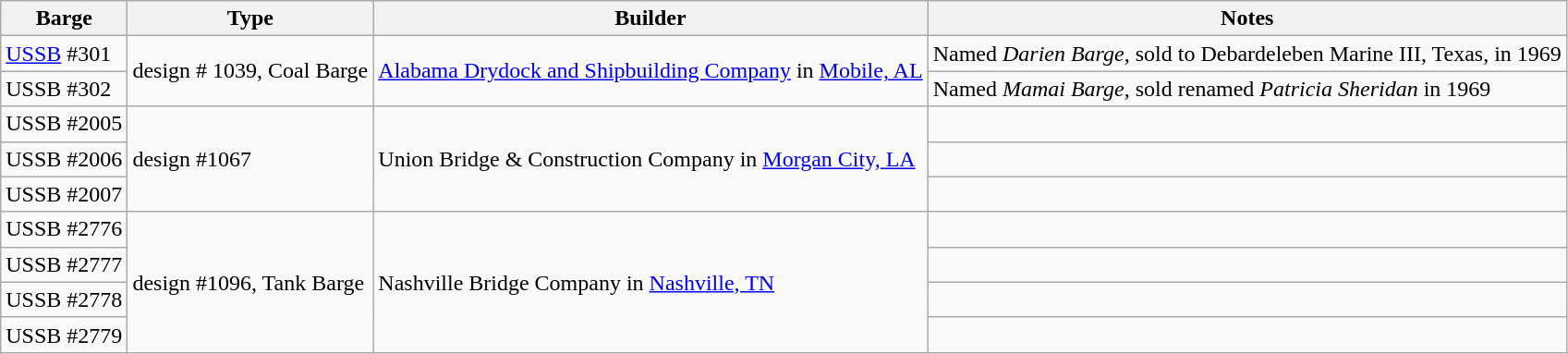<table class="wikitable">
<tr>
<th>Barge</th>
<th>Type</th>
<th>Builder</th>
<th>Notes</th>
</tr>
<tr>
<td><a href='#'>USSB</a> #301</td>
<td rowspan="2">design # 1039, Coal Barge</td>
<td rowspan="2"><a href='#'>Alabama Drydock and Shipbuilding Company</a> in <a href='#'>Mobile, AL</a></td>
<td>Named <em>Darien Barge</em>, sold to Debardeleben Marine III, Texas, in 1969</td>
</tr>
<tr>
<td>USSB #302</td>
<td>Named <em>Mamai Barge</em>, sold renamed <em>Patricia Sheridan</em> in 1969</td>
</tr>
<tr>
<td>USSB #2005</td>
<td rowspan="3">design #1067</td>
<td rowspan="3">Union Bridge & Construction Company in <a href='#'>Morgan City, LA</a></td>
<td></td>
</tr>
<tr>
<td>USSB #2006</td>
<td></td>
</tr>
<tr>
<td>USSB #2007</td>
<td></td>
</tr>
<tr>
<td>USSB #2776</td>
<td rowspan="4">design #1096, Tank Barge</td>
<td rowspan="4">Nashville Bridge Company in <a href='#'>Nashville, TN</a></td>
<td></td>
</tr>
<tr>
<td>USSB #2777</td>
<td></td>
</tr>
<tr>
<td>USSB #2778</td>
<td></td>
</tr>
<tr>
<td>USSB #2779</td>
<td></td>
</tr>
</table>
